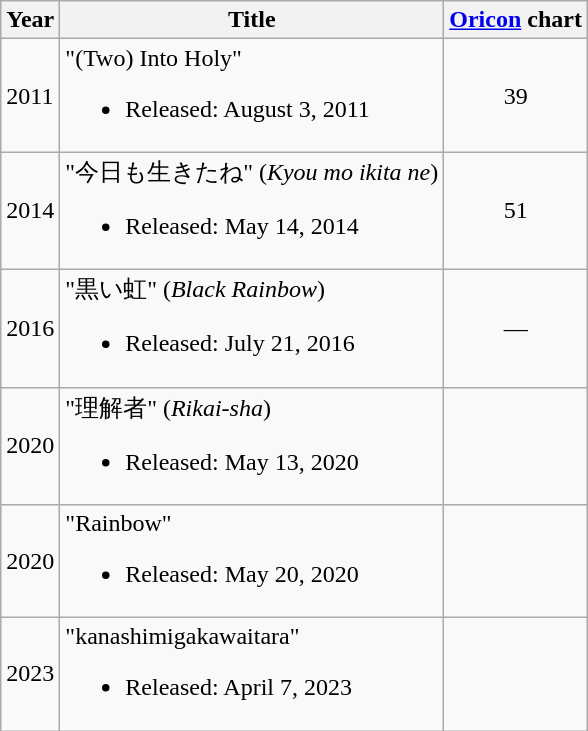<table class="wikitable">
<tr>
<th>Year</th>
<th>Title</th>
<th><a href='#'>Oricon</a> chart</th>
</tr>
<tr>
<td>2011</td>
<td>"(Two) Into Holy"<br><ul><li>Released: August 3, 2011</li></ul></td>
<td align="center">39</td>
</tr>
<tr>
<td>2014</td>
<td>"今日も生きたね" (<em>Kyou mo ikita ne</em>)<br><ul><li>Released: May 14, 2014</li></ul></td>
<td align="center">51</td>
</tr>
<tr>
<td>2016</td>
<td>"黒い虹" (<em>Black Rainbow</em>)<br><ul><li>Released: July 21, 2016</li></ul></td>
<td align="center">—</td>
</tr>
<tr>
<td>2020</td>
<td>"理解者" (<em>Rikai-sha</em>)<br><ul><li>Released: May 13, 2020</li></ul></td>
<td></td>
</tr>
<tr>
<td>2020</td>
<td>"Rainbow"<br><ul><li>Released: May 20, 2020</li></ul></td>
<td></td>
</tr>
<tr>
<td>2023</td>
<td>"kanashimigakawaitara"<br><ul><li>Released: April 7, 2023</li></ul></td>
<td></td>
</tr>
</table>
